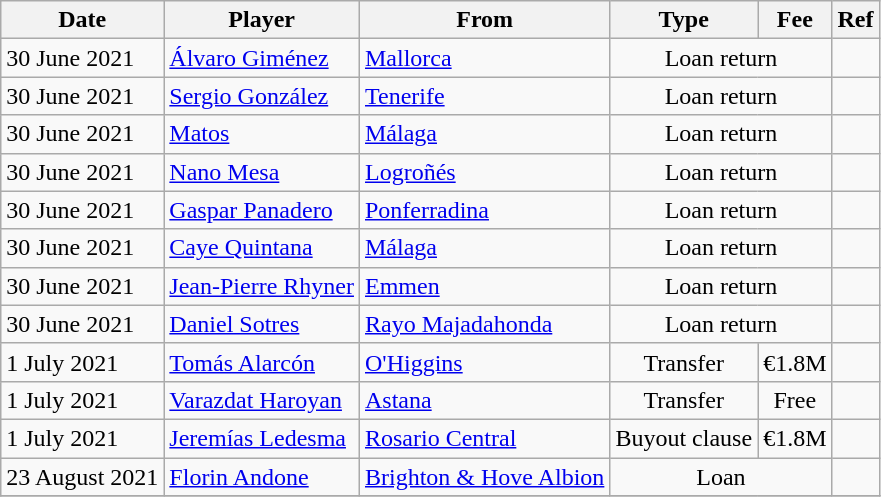<table class="wikitable">
<tr>
<th>Date</th>
<th>Player</th>
<th>From</th>
<th>Type</th>
<th>Fee</th>
<th>Ref</th>
</tr>
<tr>
<td>30 June 2021</td>
<td> <a href='#'>Álvaro Giménez</a></td>
<td><a href='#'>Mallorca</a></td>
<td align=center colspan=2>Loan return</td>
<td align=center></td>
</tr>
<tr>
<td>30 June 2021</td>
<td> <a href='#'>Sergio González</a></td>
<td><a href='#'>Tenerife</a></td>
<td align=center colspan=2>Loan return</td>
<td align=center></td>
</tr>
<tr>
<td>30 June 2021</td>
<td> <a href='#'>Matos</a></td>
<td><a href='#'>Málaga</a></td>
<td align=center colspan=2>Loan return</td>
<td align=center></td>
</tr>
<tr>
<td>30 June 2021</td>
<td> <a href='#'>Nano Mesa</a></td>
<td><a href='#'>Logroñés</a></td>
<td align=center colspan=2>Loan return</td>
<td align=center></td>
</tr>
<tr>
<td>30 June 2021</td>
<td> <a href='#'>Gaspar Panadero</a></td>
<td><a href='#'>Ponferradina</a></td>
<td align=center colspan=2>Loan return</td>
<td align=center></td>
</tr>
<tr>
<td>30 June 2021</td>
<td> <a href='#'>Caye Quintana</a></td>
<td><a href='#'>Málaga</a></td>
<td align=center colspan=2>Loan return</td>
<td align=center></td>
</tr>
<tr>
<td>30 June 2021</td>
<td> <a href='#'>Jean-Pierre Rhyner</a></td>
<td> <a href='#'>Emmen</a></td>
<td align=center colspan=2>Loan return</td>
<td align=center></td>
</tr>
<tr>
<td>30 June 2021</td>
<td> <a href='#'>Daniel Sotres</a></td>
<td><a href='#'>Rayo Majadahonda</a></td>
<td align=center colspan=2>Loan return</td>
<td align=center></td>
</tr>
<tr>
<td>1 July 2021</td>
<td> <a href='#'>Tomás Alarcón</a></td>
<td> <a href='#'>O'Higgins</a></td>
<td align=center>Transfer</td>
<td align=center>€1.8M</td>
<td align=center></td>
</tr>
<tr>
<td>1 July 2021</td>
<td> <a href='#'>Varazdat Haroyan</a></td>
<td> <a href='#'>Astana</a></td>
<td align=center>Transfer</td>
<td align=center>Free</td>
<td align=center></td>
</tr>
<tr>
<td>1 July 2021</td>
<td> <a href='#'>Jeremías Ledesma</a></td>
<td> <a href='#'>Rosario Central</a></td>
<td align=center>Buyout clause</td>
<td align=center>€1.8M</td>
<td align=center></td>
</tr>
<tr>
<td>23 August 2021</td>
<td> <a href='#'>Florin Andone</a></td>
<td> <a href='#'>Brighton & Hove Albion</a></td>
<td align=center colspan=2>Loan</td>
<td align=center></td>
</tr>
<tr>
</tr>
</table>
